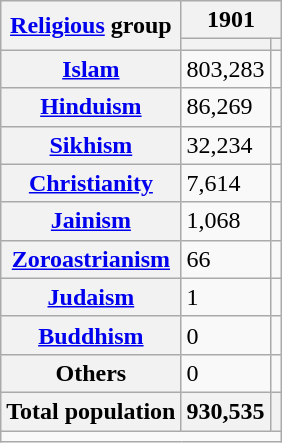<table class="wikitable sortable">
<tr>
<th rowspan="2"><a href='#'>Religious</a> group</th>
<th colspan="2">1901</th>
</tr>
<tr>
<th><a href='#'></a></th>
<th></th>
</tr>
<tr>
<th><a href='#'>Islam</a> </th>
<td>803,283</td>
<td></td>
</tr>
<tr>
<th><a href='#'>Hinduism</a> </th>
<td>86,269</td>
<td></td>
</tr>
<tr>
<th><a href='#'>Sikhism</a> </th>
<td>32,234</td>
<td></td>
</tr>
<tr>
<th><a href='#'>Christianity</a> </th>
<td>7,614</td>
<td></td>
</tr>
<tr>
<th><a href='#'>Jainism</a> </th>
<td>1,068</td>
<td></td>
</tr>
<tr>
<th><a href='#'>Zoroastrianism</a> </th>
<td>66</td>
<td></td>
</tr>
<tr>
<th><a href='#'>Judaism</a> </th>
<td>1</td>
<td></td>
</tr>
<tr>
<th><a href='#'>Buddhism</a> </th>
<td>0</td>
<td></td>
</tr>
<tr>
<th>Others</th>
<td>0</td>
<td></td>
</tr>
<tr>
<th>Total population</th>
<th>930,535</th>
<th></th>
</tr>
<tr class="sortbottom">
<td colspan="3"></td>
</tr>
</table>
